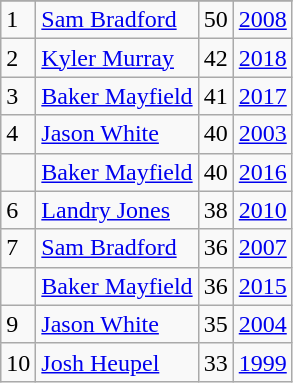<table class="wikitable">
<tr>
</tr>
<tr>
<td>1</td>
<td><a href='#'>Sam Bradford</a></td>
<td>50</td>
<td><a href='#'>2008</a></td>
</tr>
<tr>
<td>2</td>
<td><a href='#'>Kyler Murray</a></td>
<td>42</td>
<td><a href='#'>2018</a></td>
</tr>
<tr>
<td>3</td>
<td><a href='#'>Baker Mayfield</a></td>
<td>41</td>
<td><a href='#'>2017</a></td>
</tr>
<tr>
<td>4</td>
<td><a href='#'>Jason White</a></td>
<td>40</td>
<td><a href='#'>2003</a></td>
</tr>
<tr>
<td></td>
<td><a href='#'>Baker Mayfield</a></td>
<td>40</td>
<td><a href='#'>2016</a></td>
</tr>
<tr>
<td>6</td>
<td><a href='#'>Landry Jones</a></td>
<td>38</td>
<td><a href='#'>2010</a></td>
</tr>
<tr>
<td>7</td>
<td><a href='#'>Sam Bradford</a></td>
<td>36</td>
<td><a href='#'>2007</a></td>
</tr>
<tr>
<td></td>
<td><a href='#'>Baker Mayfield</a></td>
<td>36</td>
<td><a href='#'>2015</a></td>
</tr>
<tr>
<td>9</td>
<td><a href='#'>Jason White</a></td>
<td>35</td>
<td><a href='#'>2004</a></td>
</tr>
<tr>
<td>10</td>
<td><a href='#'>Josh Heupel</a></td>
<td>33</td>
<td><a href='#'>1999</a></td>
</tr>
</table>
